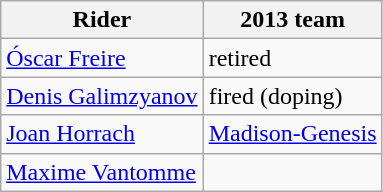<table class="wikitable">
<tr>
<th>Rider</th>
<th>2013 team</th>
</tr>
<tr>
<td><a href='#'>Óscar Freire</a></td>
<td>retired</td>
</tr>
<tr>
<td><a href='#'>Denis Galimzyanov</a></td>
<td>fired (doping)</td>
</tr>
<tr>
<td><a href='#'>Joan Horrach</a></td>
<td><a href='#'>Madison-Genesis</a></td>
</tr>
<tr>
<td><a href='#'>Maxime Vantomme</a></td>
<td></td>
</tr>
</table>
